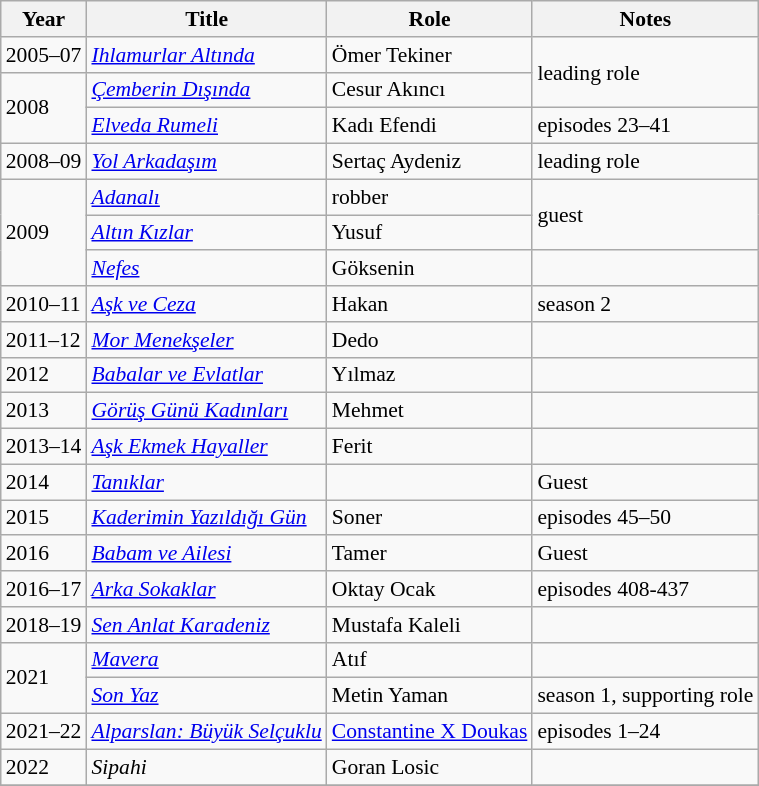<table class="wikitable sortable" style="font-size:90%;">
<tr>
<th>Year</th>
<th>Title</th>
<th>Role</th>
<th>Notes</th>
</tr>
<tr>
<td>2005–07</td>
<td><em><a href='#'>Ihlamurlar Altında</a></em></td>
<td>Ömer Tekiner</td>
<td rowspan="2">leading role</td>
</tr>
<tr>
<td rowspan="2">2008</td>
<td><em><a href='#'>Çemberin Dışında</a></em></td>
<td>Cesur Akıncı</td>
</tr>
<tr>
<td><em><a href='#'>Elveda Rumeli</a></em></td>
<td>Kadı Efendi</td>
<td>episodes 23–41</td>
</tr>
<tr>
<td>2008–09</td>
<td><em><a href='#'>Yol Arkadaşım</a></em></td>
<td>Sertaç Aydeniz</td>
<td>leading role</td>
</tr>
<tr>
<td rowspan="3">2009</td>
<td><em><a href='#'>Adanalı</a></em></td>
<td>robber</td>
<td rowspan="2">guest</td>
</tr>
<tr>
<td><em><a href='#'>Altın Kızlar</a></em></td>
<td>Yusuf</td>
</tr>
<tr>
<td><em><a href='#'>Nefes</a></em></td>
<td>Göksenin</td>
<td></td>
</tr>
<tr>
<td>2010–11</td>
<td><em><a href='#'>Aşk ve Ceza</a></em></td>
<td>Hakan</td>
<td>season 2</td>
</tr>
<tr>
<td>2011–12</td>
<td><em><a href='#'>Mor Menekşeler</a></em></td>
<td>Dedo</td>
<td></td>
</tr>
<tr>
<td>2012</td>
<td><em><a href='#'>Babalar ve Evlatlar</a></em></td>
<td>Yılmaz</td>
<td></td>
</tr>
<tr>
<td>2013</td>
<td><em><a href='#'>Görüş Günü Kadınları</a></em></td>
<td>Mehmet</td>
<td></td>
</tr>
<tr>
<td>2013–14</td>
<td><em><a href='#'>Aşk Ekmek Hayaller</a></em></td>
<td>Ferit</td>
<td></td>
</tr>
<tr>
<td>2014</td>
<td><em><a href='#'>Tanıklar</a></em></td>
<td></td>
<td>Guest</td>
</tr>
<tr>
<td>2015</td>
<td><em><a href='#'>Kaderimin Yazıldığı Gün</a></em></td>
<td>Soner</td>
<td>episodes 45–50</td>
</tr>
<tr>
<td>2016</td>
<td><em><a href='#'>Babam ve Ailesi</a></em></td>
<td>Tamer</td>
<td>Guest</td>
</tr>
<tr>
<td>2016–17</td>
<td><em><a href='#'>Arka Sokaklar</a></em></td>
<td>Oktay Ocak</td>
<td>episodes 408-437</td>
</tr>
<tr>
<td>2018–19</td>
<td><em><a href='#'>Sen Anlat Karadeniz</a></em></td>
<td>Mustafa Kaleli</td>
<td></td>
</tr>
<tr>
<td rowspan="2">2021</td>
<td><em><a href='#'>Mavera</a></em></td>
<td>Atıf</td>
<td></td>
</tr>
<tr>
<td><em><a href='#'>Son Yaz</a></em></td>
<td>Metin Yaman</td>
<td>season 1, supporting role</td>
</tr>
<tr>
<td>2021–22</td>
<td><em><a href='#'>Alparslan: Büyük Selçuklu</a></em></td>
<td><a href='#'>Constantine X Doukas</a></td>
<td>episodes 1–24</td>
</tr>
<tr>
<td>2022</td>
<td><em>Sipahi</em></td>
<td>Goran Losic</td>
<td></td>
</tr>
<tr>
</tr>
</table>
